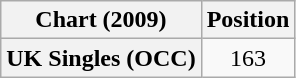<table class="wikitable plainrowheaders" style="text-align:center">
<tr>
<th scope="col">Chart (2009)</th>
<th scope="col">Position</th>
</tr>
<tr>
<th scope="row">UK Singles (OCC)</th>
<td>163</td>
</tr>
</table>
